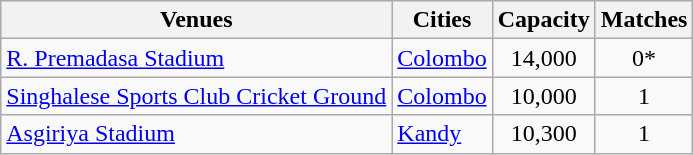<table class="wikitable">
<tr>
<th>Venues</th>
<th>Cities</th>
<th>Capacity</th>
<th>Matches</th>
</tr>
<tr>
<td><a href='#'>R. Premadasa Stadium</a></td>
<td><a href='#'>Colombo</a></td>
<td align="center">14,000</td>
<td align="center">0*</td>
</tr>
<tr>
<td><a href='#'>Singhalese Sports Club Cricket Ground</a></td>
<td><a href='#'>Colombo</a></td>
<td align="center">10,000</td>
<td align="center">1</td>
</tr>
<tr>
<td><a href='#'>Asgiriya Stadium</a></td>
<td><a href='#'>Kandy</a></td>
<td align="center">10,300</td>
<td align="center">1</td>
</tr>
</table>
